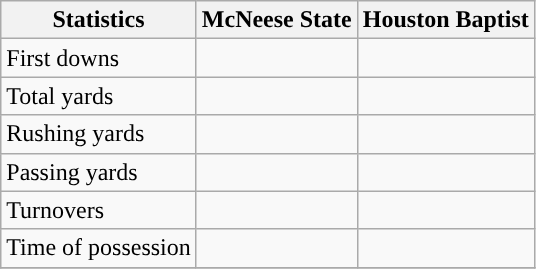<table class="wikitable">
<tr>
<th>Statistics</th>
<th>McNeese State</th>
<th>Houston Baptist</th>
</tr>
<tr>
<td>First downs</td>
<td> </td>
<td> </td>
</tr>
<tr>
<td>Total yards</td>
<td> </td>
<td> </td>
</tr>
<tr>
<td>Rushing yards</td>
<td> </td>
<td> </td>
</tr>
<tr>
<td>Passing yards</td>
<td> </td>
<td> </td>
</tr>
<tr>
<td>Turnovers</td>
<td> </td>
<td> </td>
</tr>
<tr>
<td>Time of possession</td>
<td> </td>
<td> </td>
</tr>
<tr>
</tr>
</table>
